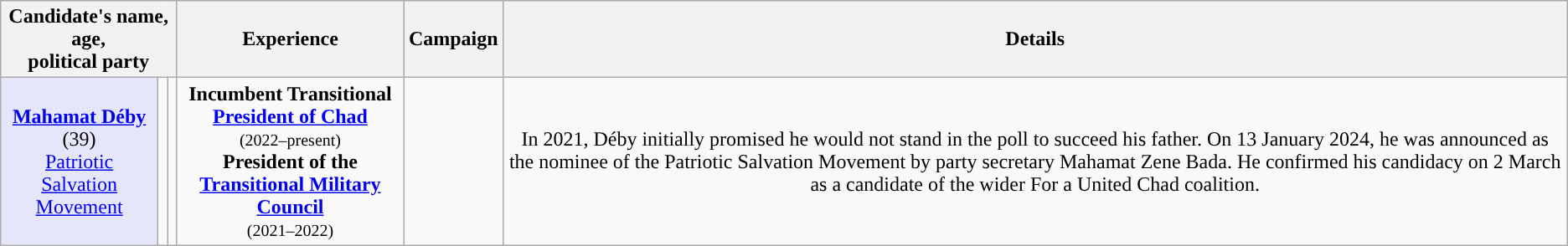<table class=wikitable style=text-align:center>
<tr>
<th colspan="3">Candidate's name, age,<br>political party</th>
<th>Experience</th>
<th>Campaign</th>
<th>Details</th>
</tr>
<tr>
<td style="background:lavender;"><strong><a href='#'>Mahamat Déby</a></strong><br>(39)<br><a href='#'>Patriotic Salvation Movement</a></td>
<td></td>
<td style="background-color:"></td>
<td><strong>Incumbent Transitional <a href='#'>President of Chad</a></strong><br><small>(2022–present)</small><br><strong>President of the <a href='#'>Transitional Military Council</a></strong><br><small>(2021–2022)</small></td>
<td></td>
<td>In 2021, Déby initially promised he would not stand in the poll to succeed his father. On 13 January 2024, he was announced as the nominee of the Patriotic Salvation Movement by party secretary Mahamat Zene Bada. He confirmed his candidacy on 2 March as a candidate of the wider For a United Chad coalition.</td>
</tr>
</table>
